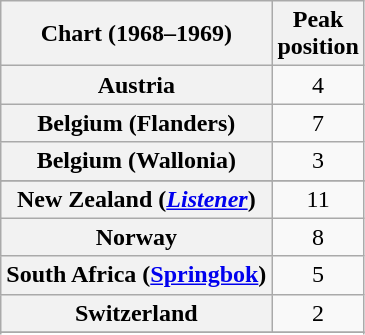<table class="wikitable sortable plainrowheaders">
<tr>
<th>Chart (1968–1969)</th>
<th>Peak<br>position</th>
</tr>
<tr>
<th scope="row">Austria</th>
<td align="center">4</td>
</tr>
<tr>
<th scope="row">Belgium (Flanders)</th>
<td align="center">7</td>
</tr>
<tr>
<th scope="row">Belgium (Wallonia)</th>
<td align="center">3</td>
</tr>
<tr>
</tr>
<tr>
</tr>
<tr>
<th scope="row">New Zealand (<em><a href='#'>Listener</a></em>)</th>
<td style="text-align:center;">11</td>
</tr>
<tr>
<th scope="row">Norway</th>
<td align="center">8</td>
</tr>
<tr>
<th scope="row">South Africa (<a href='#'>Springbok</a>)</th>
<td align="center">5</td>
</tr>
<tr>
<th scope="row">Switzerland</th>
<td align="center">2</td>
</tr>
<tr>
</tr>
<tr>
</tr>
<tr>
</tr>
</table>
